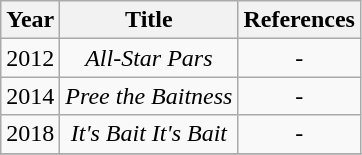<table class="wikitable plainrowheaders" style="text-align:center;">
<tr>
<th>Year</th>
<th>Title</th>
<th>References</th>
</tr>
<tr>
<td>2012</td>
<td><em>All-Star Pars</em></td>
<td>-</td>
</tr>
<tr>
<td>2014</td>
<td><em>Pree the Baitness</em></td>
<td>-</td>
</tr>
<tr>
<td>2018</td>
<td><em>It's Bait It's Bait</em></td>
<td>-</td>
</tr>
<tr>
</tr>
</table>
